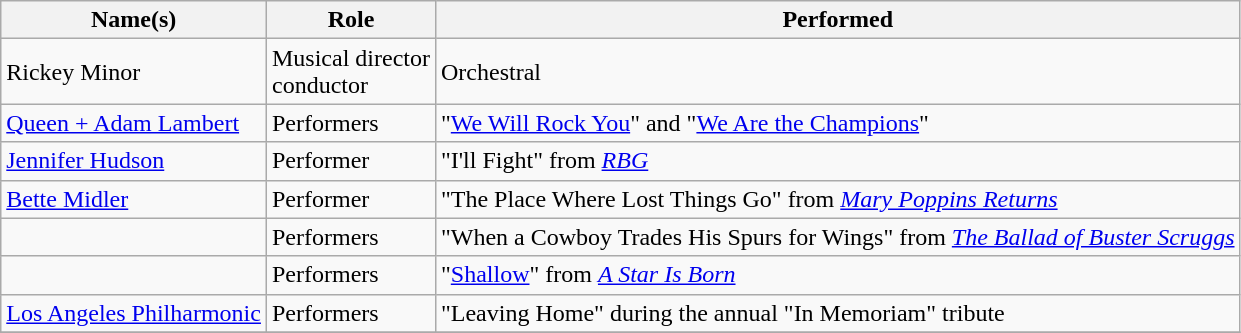<table class="wikitable sortable">
<tr>
<th>Name(s)</th>
<th>Role</th>
<th>Performed</th>
</tr>
<tr>
<td data-sort-value="Minor, Rickey">Rickey Minor</td>
<td>Musical director<br>conductor</td>
<td>Orchestral</td>
</tr>
<tr>
<td><a href='#'>Queen + Adam Lambert</a></td>
<td>Performers</td>
<td>"<a href='#'>We Will Rock You</a>" and "<a href='#'>We Are the Champions</a>"</td>
</tr>
<tr>
<td data-sort-value="Hudson, Jennifer"><a href='#'>Jennifer Hudson</a></td>
<td>Performer</td>
<td>"I'll Fight" from <em><a href='#'>RBG</a></em></td>
</tr>
<tr>
<td data-sort-value="Midler, Bette"><a href='#'>Bette Midler</a></td>
<td>Performer</td>
<td>"The Place Where Lost Things Go" from <em><a href='#'>Mary Poppins Returns</a></em></td>
</tr>
<tr>
<td data-sort-value="Rawlings, David"></td>
<td>Performers</td>
<td>"When a Cowboy Trades His Spurs for Wings" from <em><a href='#'>The Ballad of Buster Scruggs</a></em></td>
</tr>
<tr>
<td data-sort-value="Cooper, Bradley"></td>
<td>Performers</td>
<td>"<a href='#'>Shallow</a>" from <em><a href='#'>A Star Is Born</a></em></td>
</tr>
<tr>
<td><a href='#'>Los Angeles Philharmonic</a></td>
<td>Performers</td>
<td>"Leaving Home" during the annual "In Memoriam" tribute</td>
</tr>
<tr>
</tr>
</table>
